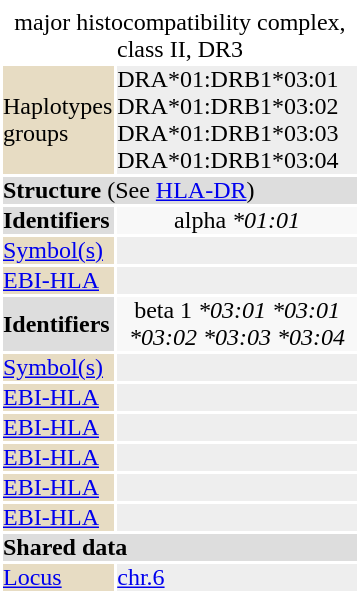<table id="drugInfoBox" style="float: right; clear: right; margin: 0 0 0.5em 1em; background: #ffffff;" class="toccolours" border=0 cellpadding=0 align=right width="240px">
<tr>
<td align="center" colspan="3"></td>
</tr>
<tr>
<td align="center" colspan="2"></td>
</tr>
<tr>
<td align="center" colspan="2"><div>major histocompatibility complex, class II, DR3</div></td>
</tr>
<tr>
<td bgcolor="#e7dcc3">Haplotypes groups</td>
<td bgcolor="#eeeeee">DRA*01:DRB1*03:01 DRA*01:DRB1*03:02 DRA*01:DRB1*03:03 DRA*01:DRB1*03:04</td>
</tr>
<tr>
<td colspan="2" bgcolor="#dddddd"><strong>Structure</strong> (See <a href='#'>HLA-DR</a>)</td>
</tr>
<tr style="background:#f8f8f8">
<td bgcolor="#dddddd"><strong>Identifiers</strong></td>
<td align="center"><div>alpha <em>*01:01</em></div></td>
</tr>
<tr>
<td bgcolor="#e7dcc3"><a href='#'>Symbol(s)</a></td>
<td bgcolor="#eeeeee"></td>
</tr>
<tr>
<td bgcolor="#e7dcc3"><a href='#'>EBI-HLA</a></td>
<td bgcolor="#eeeeee"></td>
</tr>
<tr style="background:#f8f8f8">
<td bgcolor="#dddddd"><strong>Identifiers</strong></td>
<td align="center"><div>beta 1 <em>*03:01</em> <em>*03:01</em> <em>*03:02</em> <em>*03:03</em> <em>*03:04</em> </div></td>
</tr>
<tr>
<td bgcolor="#e7dcc3"><a href='#'>Symbol(s)</a></td>
<td bgcolor="#eeeeee"></td>
</tr>
<tr>
<td bgcolor="#e7dcc3"><a href='#'>EBI-HLA</a></td>
<td bgcolor="#eeeeee"></td>
</tr>
<tr>
<td bgcolor="#e7dcc3"><a href='#'>EBI-HLA</a></td>
<td bgcolor="#eeeeee"></td>
</tr>
<tr>
<td bgcolor="#e7dcc3"><a href='#'>EBI-HLA</a></td>
<td bgcolor="#eeeeee"></td>
</tr>
<tr>
<td bgcolor="#e7dcc3"><a href='#'>EBI-HLA</a></td>
<td bgcolor="#eeeeee"></td>
</tr>
<tr>
<td bgcolor="#e7dcc3"><a href='#'>EBI-HLA</a></td>
<td bgcolor="#eeeeee"> </td>
</tr>
<tr>
<td colspan="2" bgcolor="#dddddd"><strong>Shared data</strong></td>
</tr>
<tr>
<td bgcolor="#e7dcc3"><a href='#'>Locus</a></td>
<td bgcolor="#eeeeee"><a href='#'>chr.6</a> <em></em></td>
</tr>
<tr>
</tr>
</table>
